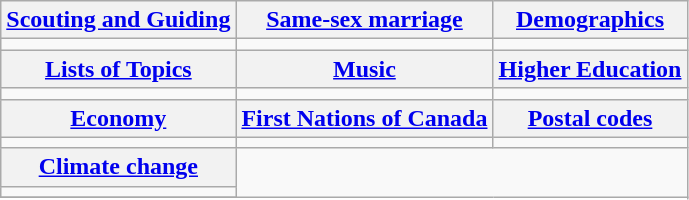<table class=wikitable style="font-size:normal;">
<tr>
<th><a href='#'>Scouting and Guiding</a></th>
<th><a href='#'>Same-sex marriage</a></th>
<th><a href='#'>Demographics</a></th>
</tr>
<tr>
<td></td>
<td></td>
<td></td>
</tr>
<tr>
<th><a href='#'>Lists of Topics</a></th>
<th><a href='#'>Music</a></th>
<th><a href='#'>Higher Education</a></th>
</tr>
<tr>
<td></td>
<td></td>
<td></td>
</tr>
<tr>
<th><a href='#'>Economy</a></th>
<th><a href='#'>First Nations of Canada</a></th>
<th><a href='#'>Postal codes</a></th>
</tr>
<tr>
<td></td>
<td></td>
<td></td>
</tr>
<tr>
<th><a href='#'>Climate change</a></th>
</tr>
<tr>
<td></td>
</tr>
<tr>
</tr>
</table>
